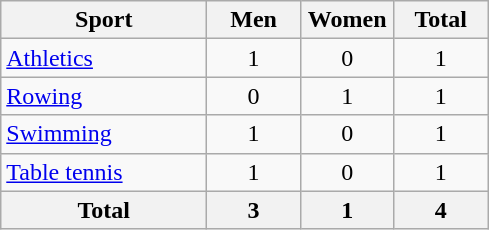<table class="wikitable sortable" style="text-align:center;">
<tr>
<th width=130>Sport</th>
<th width=55>Men</th>
<th width=55>Women</th>
<th width=55>Total</th>
</tr>
<tr>
<td align=left><a href='#'>Athletics</a></td>
<td>1</td>
<td>0</td>
<td>1</td>
</tr>
<tr>
<td align=left><a href='#'>Rowing</a></td>
<td>0</td>
<td>1</td>
<td>1</td>
</tr>
<tr>
<td align=left><a href='#'>Swimming</a></td>
<td>1</td>
<td>0</td>
<td>1</td>
</tr>
<tr>
<td align=left><a href='#'>Table tennis</a></td>
<td>1</td>
<td>0</td>
<td>1</td>
</tr>
<tr>
<th>Total</th>
<th>3</th>
<th>1</th>
<th>4</th>
</tr>
</table>
